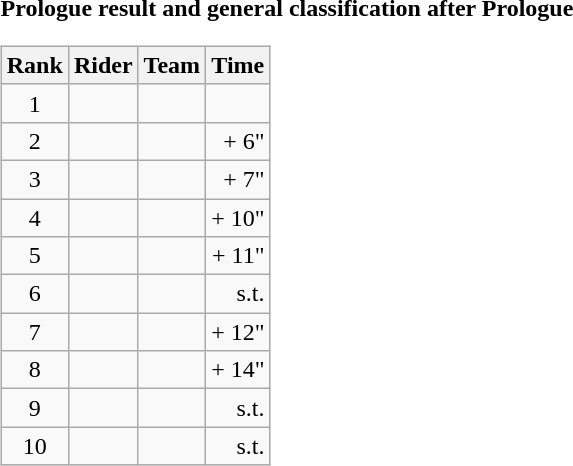<table>
<tr>
<td><strong>Prologue result and general classification after Prologue</strong><br><table class="wikitable">
<tr>
<th scope="col">Rank</th>
<th scope="col">Rider</th>
<th scope="col">Team</th>
<th scope="col">Time</th>
</tr>
<tr>
<td style="text-align:center;">1</td>
<td></td>
<td></td>
<td style="text-align:right;"></td>
</tr>
<tr>
<td style="text-align:center;">2</td>
<td></td>
<td></td>
<td style="text-align:right;">+ 6"</td>
</tr>
<tr>
<td style="text-align:center;">3</td>
<td></td>
<td></td>
<td style="text-align:right;">+ 7"</td>
</tr>
<tr>
<td style="text-align:center;">4</td>
<td></td>
<td></td>
<td style="text-align:right;">+ 10"</td>
</tr>
<tr>
<td style="text-align:center;">5</td>
<td></td>
<td></td>
<td style="text-align:right;">+ 11"</td>
</tr>
<tr>
<td style="text-align:center;">6</td>
<td></td>
<td></td>
<td style="text-align:right;">s.t.</td>
</tr>
<tr>
<td style="text-align:center;">7</td>
<td></td>
<td></td>
<td style="text-align:right;">+ 12"</td>
</tr>
<tr>
<td style="text-align:center;">8</td>
<td></td>
<td></td>
<td style="text-align:right;">+ 14"</td>
</tr>
<tr>
<td style="text-align:center;">9</td>
<td></td>
<td></td>
<td style="text-align:right;">s.t.</td>
</tr>
<tr>
<td style="text-align:center;">10</td>
<td></td>
<td></td>
<td style="text-align:right;">s.t.</td>
</tr>
</table>
</td>
</tr>
</table>
